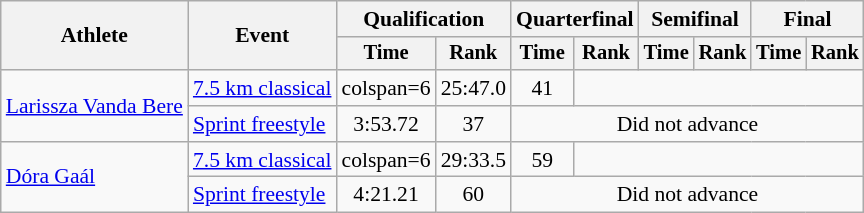<table class="wikitable" style="font-size:90%">
<tr>
<th rowspan="2">Athlete</th>
<th rowspan="2">Event</th>
<th colspan="2">Qualification</th>
<th colspan="2">Quarterfinal</th>
<th colspan="2">Semifinal</th>
<th colspan="2">Final</th>
</tr>
<tr style="font-size:95%">
<th>Time</th>
<th>Rank</th>
<th>Time</th>
<th>Rank</th>
<th>Time</th>
<th>Rank</th>
<th>Time</th>
<th>Rank</th>
</tr>
<tr align=center>
<td align=left rowspan=2><a href='#'>Larissza Vanda Bere</a></td>
<td align=left><a href='#'>7.5 km classical</a></td>
<td>colspan=6</td>
<td>25:47.0</td>
<td>41</td>
</tr>
<tr align=center>
<td align=left><a href='#'>Sprint freestyle</a></td>
<td>3:53.72</td>
<td>37</td>
<td colspan=6>Did not advance</td>
</tr>
<tr align=center>
<td align=left rowspan=2><a href='#'>Dóra Gaál</a></td>
<td align=left><a href='#'>7.5 km classical</a></td>
<td>colspan=6</td>
<td>29:33.5</td>
<td>59</td>
</tr>
<tr align=center>
<td align=left><a href='#'>Sprint freestyle</a></td>
<td>4:21.21</td>
<td>60</td>
<td colspan=6>Did not advance</td>
</tr>
</table>
